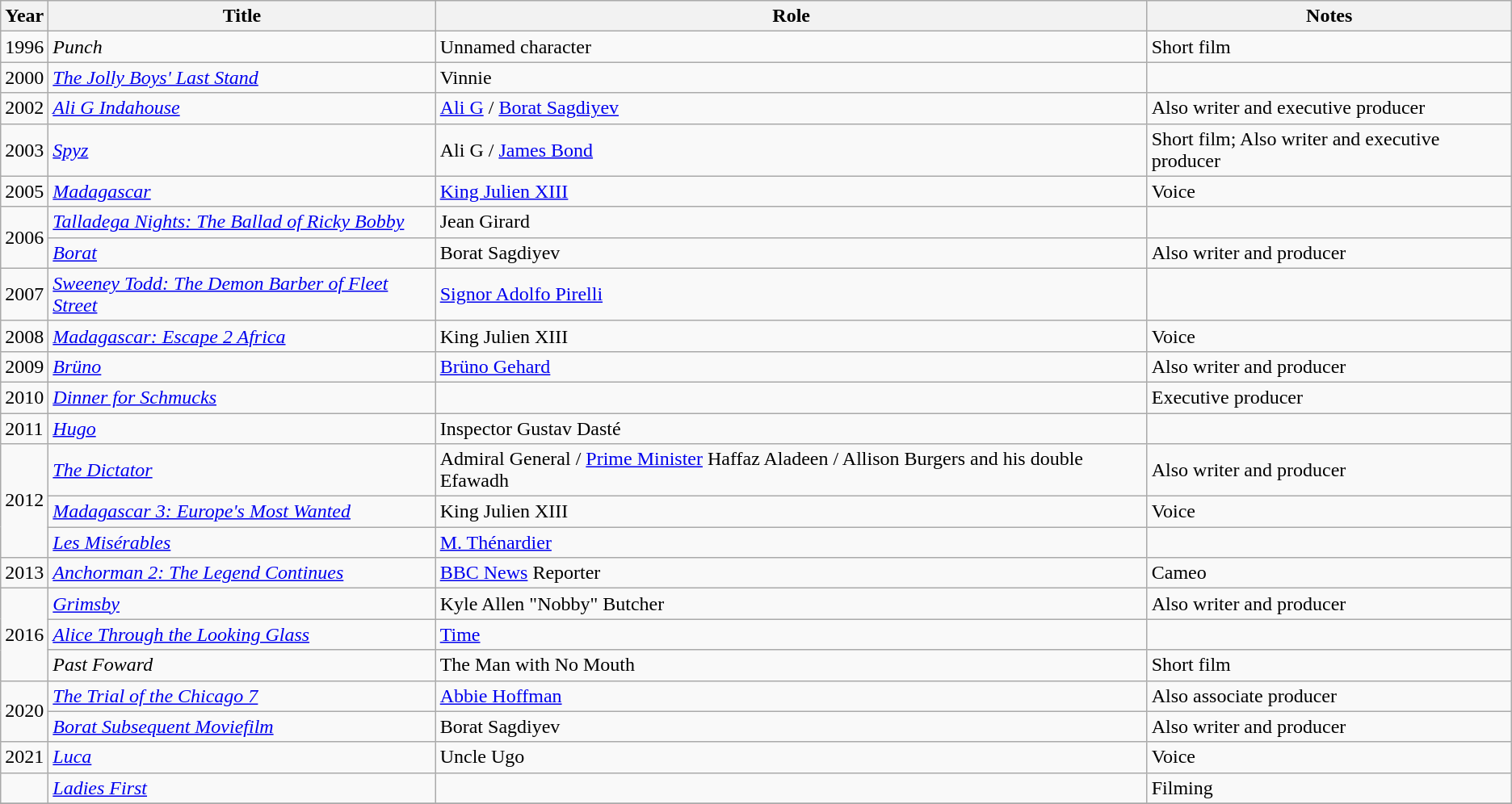<table class="wikitable sortable">
<tr>
<th>Year</th>
<th>Title</th>
<th>Role</th>
<th>Notes</th>
</tr>
<tr>
<td>1996</td>
<td><em>Punch</em></td>
<td>Unnamed character</td>
<td>Short film</td>
</tr>
<tr>
<td>2000</td>
<td><em><a href='#'>The Jolly Boys' Last Stand</a></em></td>
<td>Vinnie</td>
<td></td>
</tr>
<tr>
<td>2002</td>
<td><em><a href='#'>Ali G Indahouse</a></em></td>
<td><a href='#'>Ali G</a> / <a href='#'>Borat Sagdiyev</a></td>
<td>Also writer and executive producer</td>
</tr>
<tr>
<td>2003</td>
<td><em><a href='#'>Spyz</a></em></td>
<td>Ali G / <a href='#'>James Bond</a></td>
<td>Short film; Also writer and executive producer</td>
</tr>
<tr>
<td>2005</td>
<td><em><a href='#'>Madagascar</a></em></td>
<td><a href='#'>King Julien XIII</a></td>
<td>Voice</td>
</tr>
<tr>
<td rowspan="2">2006</td>
<td><em><a href='#'>Talladega Nights: The Ballad of Ricky Bobby</a></em></td>
<td>Jean Girard</td>
<td></td>
</tr>
<tr>
<td><em><a href='#'>Borat</a></em></td>
<td>Borat Sagdiyev</td>
<td>Also writer and producer</td>
</tr>
<tr>
<td>2007</td>
<td><em><a href='#'>Sweeney Todd: The Demon Barber of Fleet Street</a></em></td>
<td><a href='#'>Signor Adolfo Pirelli</a></td>
<td></td>
</tr>
<tr>
<td>2008</td>
<td><em><a href='#'>Madagascar: Escape 2 Africa</a></em></td>
<td>King Julien XIII</td>
<td>Voice</td>
</tr>
<tr>
<td>2009</td>
<td><em><a href='#'>Brüno</a></em></td>
<td><a href='#'>Brüno Gehard</a></td>
<td>Also writer and producer</td>
</tr>
<tr>
<td>2010</td>
<td><em><a href='#'>Dinner for Schmucks</a></em></td>
<td></td>
<td>Executive producer</td>
</tr>
<tr>
<td>2011</td>
<td><em><a href='#'>Hugo</a></em></td>
<td>Inspector Gustav Dasté</td>
<td></td>
</tr>
<tr>
<td rowspan="3">2012</td>
<td><em><a href='#'>The Dictator</a></em></td>
<td>Admiral General / <a href='#'>Prime Minister</a> Haffaz Aladeen / Allison Burgers and his double Efawadh</td>
<td>Also writer and producer</td>
</tr>
<tr>
<td><em><a href='#'>Madagascar 3: Europe's Most Wanted</a></em></td>
<td>King Julien XIII</td>
<td>Voice</td>
</tr>
<tr>
<td><em><a href='#'>Les Misérables</a></em></td>
<td><a href='#'>M. Thénardier</a></td>
<td></td>
</tr>
<tr>
<td>2013</td>
<td><em><a href='#'>Anchorman 2: The Legend Continues</a></em></td>
<td><a href='#'>BBC News</a> Reporter</td>
<td>Cameo</td>
</tr>
<tr>
<td rowspan="3">2016</td>
<td><em><a href='#'>Grimsby</a></em></td>
<td>Kyle Allen "Nobby" Butcher</td>
<td>Also writer and producer</td>
</tr>
<tr>
<td><em><a href='#'>Alice Through the Looking Glass</a></em></td>
<td><a href='#'>Time</a></td>
<td></td>
</tr>
<tr>
<td><em>Past Foward</em></td>
<td>The Man with No Mouth</td>
<td>Short film</td>
</tr>
<tr>
<td rowspan="2">2020</td>
<td><em><a href='#'>The Trial of the Chicago 7</a></em></td>
<td><a href='#'>Abbie Hoffman</a></td>
<td>Also associate producer</td>
</tr>
<tr>
<td><em><a href='#'>Borat Subsequent Moviefilm</a></em></td>
<td>Borat Sagdiyev</td>
<td>Also writer and producer</td>
</tr>
<tr>
<td>2021</td>
<td><em><a href='#'>Luca</a></em></td>
<td>Uncle Ugo</td>
<td>Voice</td>
</tr>
<tr>
<td></td>
<td><em><a href='#'> Ladies First</a></em></td>
<td></td>
<td>Filming</td>
</tr>
<tr>
</tr>
</table>
